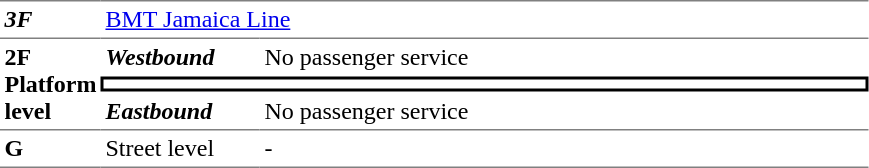<table table border=0 cellspacing=0 cellpadding=3>
<tr>
<td style="width:50px; border-top:solid 1px gray; vertical-align:top;"><strong><em>3F</em></strong></td>
<td colspan=2 style="width:100px;border-top:solid 1px gray; vertical-align:top;" width=800><a href='#'>BMT Jamaica Line</a></td>
</tr>
<tr>
<td style="border-top:solid 1px gray;border-bottom:solid 0px gray;" width=50 rowspan=3 valign=top><strong>2F<br>Platform level</strong></td>
<td style="border-top:solid 1px gray;"><strong><em>Westbound</em></strong></td>
<td style="border-top:solid 1px gray;">No passenger service</td>
</tr>
<tr>
<td style="border-right:solid 2px black;border-left:solid 2px black;border-top:solid 2px black;border-bottom:solid 2px black;text-align:center;" colspan=2></td>
</tr>
<tr>
<td style="border-bottom:solid 0px gray;"><strong><em>Eastbound</em></strong></td>
<td style="border-bottom:solid 0px gray;">No passenger service</td>
</tr>
<tr>
<td style="border-top:solid 1px gray;border-bottom:solid 1px gray;" width=50><strong>G</strong></td>
<td style="border-top:solid 1px gray;border-bottom:solid 1px gray;" width=100>Street level</td>
<td style="border-top:solid 1px gray;border-bottom:solid 1px gray;" width=400>-</td>
</tr>
</table>
